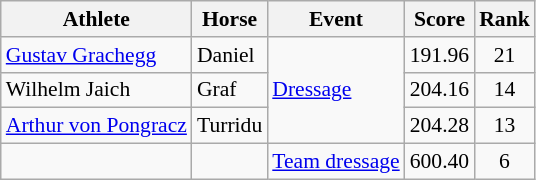<table class=wikitable style=font-size:90%;text-align:center>
<tr>
<th>Athlete</th>
<th>Horse</th>
<th>Event</th>
<th>Score</th>
<th>Rank</th>
</tr>
<tr>
<td align=left><a href='#'>Gustav Grachegg</a></td>
<td align=left>Daniel</td>
<td align=left rowspan=3><a href='#'>Dressage</a></td>
<td>191.96</td>
<td>21</td>
</tr>
<tr>
<td align=left>Wilhelm Jaich</td>
<td align=left>Graf</td>
<td>204.16</td>
<td>14</td>
</tr>
<tr>
<td align=left><a href='#'>Arthur von Pongracz</a></td>
<td align=left>Turridu</td>
<td>204.28</td>
<td>13</td>
</tr>
<tr>
<td align=left></td>
<td align=left></td>
<td align=left><a href='#'>Team dressage</a></td>
<td>600.40</td>
<td>6</td>
</tr>
</table>
